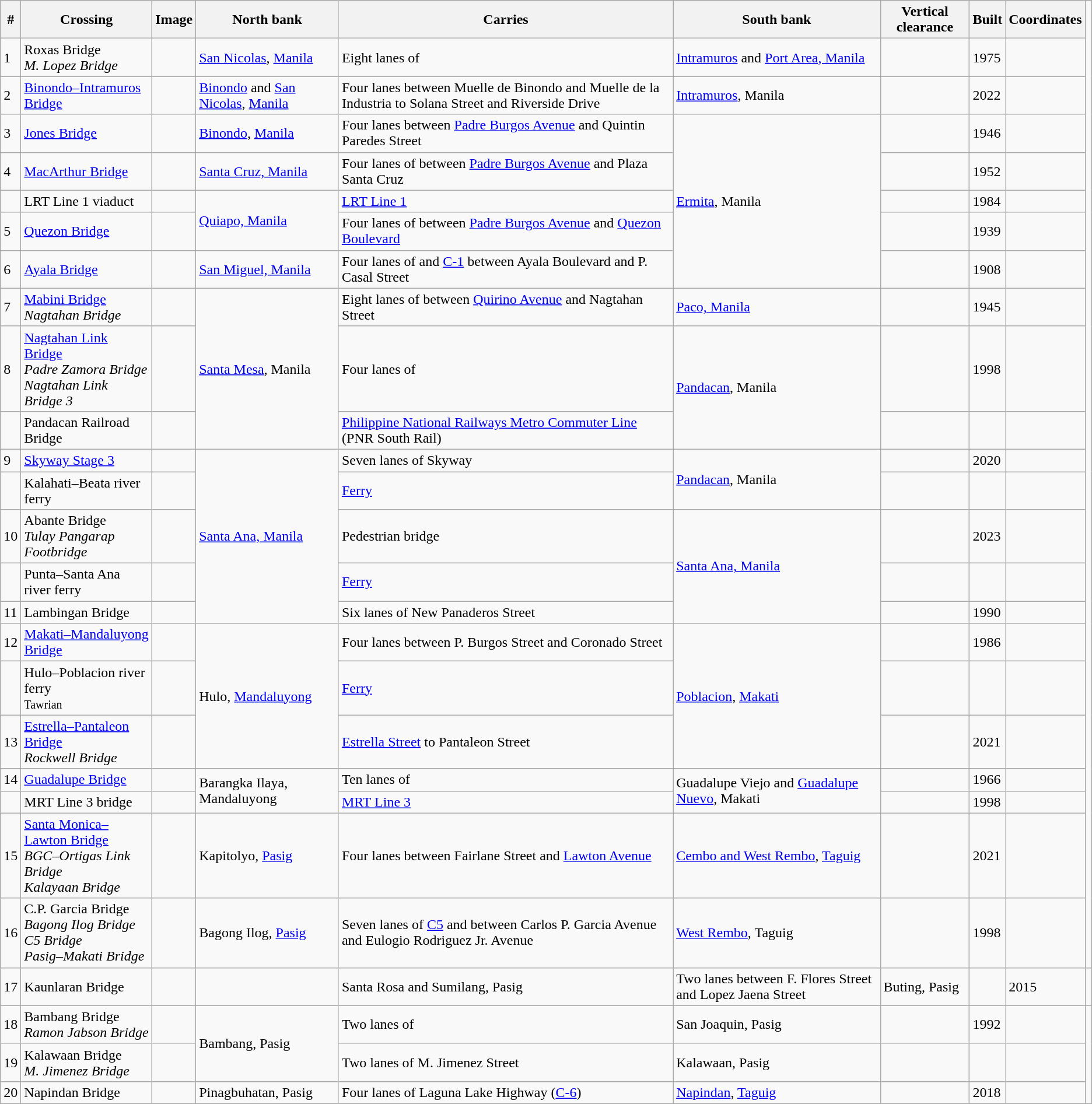<table class=wikitable>
<tr>
<th>#</th>
<th>Crossing</th>
<th>Image</th>
<th>North bank</th>
<th>Carries</th>
<th>South bank</th>
<th>Vertical clearance</th>
<th>Built</th>
<th>Coordinates</th>
</tr>
<tr>
<td>1</td>
<td>Roxas Bridge<br><em>M. Lopez Bridge</em></td>
<td></td>
<td><a href='#'>San Nicolas</a>, <a href='#'>Manila</a></td>
<td>Eight lanes of </td>
<td><a href='#'>Intramuros</a> and <a href='#'>Port Area, Manila</a></td>
<td></td>
<td>1975</td>
<td></td>
</tr>
<tr>
<td>2</td>
<td><a href='#'>Binondo–Intramuros Bridge</a></td>
<td></td>
<td><a href='#'>Binondo</a> and <a href='#'>San Nicolas</a>, <a href='#'>Manila</a></td>
<td>Four lanes between Muelle de Binondo and Muelle de la Industria to Solana Street and Riverside Drive</td>
<td><a href='#'>Intramuros</a>, Manila</td>
<td></td>
<td>2022</td>
<td></td>
</tr>
<tr>
<td>3</td>
<td><a href='#'>Jones Bridge</a></td>
<td></td>
<td><a href='#'>Binondo</a>, <a href='#'>Manila</a></td>
<td>Four lanes between <a href='#'>Padre Burgos Avenue</a> and Quintin Paredes Street</td>
<td rowspan="5"><a href='#'>Ermita</a>, Manila</td>
<td></td>
<td>1946</td>
<td></td>
</tr>
<tr>
<td>4</td>
<td><a href='#'>MacArthur Bridge</a></td>
<td></td>
<td><a href='#'>Santa Cruz, Manila</a></td>
<td>Four lanes of  between <a href='#'>Padre Burgos Avenue</a> and Plaza Santa Cruz</td>
<td></td>
<td>1952</td>
<td></td>
</tr>
<tr>
<td></td>
<td>LRT Line 1 viaduct</td>
<td></td>
<td rowspan="2"><a href='#'>Quiapo, Manila</a></td>
<td><a href='#'>LRT Line 1</a></td>
<td></td>
<td>1984</td>
<td></td>
</tr>
<tr>
<td>5</td>
<td><a href='#'>Quezon Bridge</a></td>
<td></td>
<td>Four lanes of  between <a href='#'>Padre Burgos Avenue</a> and <a href='#'>Quezon Boulevard</a></td>
<td></td>
<td>1939</td>
<td></td>
</tr>
<tr>
<td>6</td>
<td><a href='#'>Ayala Bridge</a></td>
<td></td>
<td><a href='#'>San Miguel, Manila</a></td>
<td>Four lanes of  and <a href='#'>C-1</a> between Ayala Boulevard and P. Casal Street</td>
<td></td>
<td>1908</td>
<td></td>
</tr>
<tr>
<td>7</td>
<td><a href='#'>Mabini Bridge</a><br><em>Nagtahan Bridge</em></td>
<td></td>
<td rowspan="3"><a href='#'>Santa Mesa</a>, Manila</td>
<td>Eight lanes of  between <a href='#'>Quirino Avenue</a> and Nagtahan Street</td>
<td><a href='#'>Paco, Manila</a></td>
<td></td>
<td>1945</td>
<td></td>
</tr>
<tr>
<td>8</td>
<td><a href='#'>Nagtahan Link Bridge</a><br><em>Padre Zamora Bridge</em><br><em>Nagtahan Link Bridge 3</em></td>
<td></td>
<td>Four lanes of </td>
<td rowspan="2"><a href='#'>Pandacan</a>, Manila</td>
<td></td>
<td>1998</td>
<td></td>
</tr>
<tr>
<td></td>
<td>Pandacan Railroad Bridge</td>
<td></td>
<td><a href='#'>Philippine National Railways Metro Commuter Line</a> (PNR South Rail)</td>
<td></td>
<td></td>
<td></td>
</tr>
<tr>
<td>9</td>
<td><a href='#'>Skyway Stage 3</a></td>
<td></td>
<td rowspan="5"><a href='#'>Santa Ana, Manila</a></td>
<td>Seven lanes of Skyway</td>
<td rowspan="2"><a href='#'>Pandacan</a>, Manila</td>
<td></td>
<td>2020</td>
<td></td>
</tr>
<tr>
<td></td>
<td>Kalahati–Beata river ferry</td>
<td></td>
<td><a href='#'>Ferry</a></td>
<td></td>
<td></td>
<td></td>
</tr>
<tr>
<td>10</td>
<td>Abante Bridge<br><em>Tulay Pangarap Footbridge</em></td>
<td></td>
<td>Pedestrian bridge</td>
<td rowspan="3"><a href='#'>Santa Ana, Manila</a></td>
<td></td>
<td>2023</td>
<td></td>
</tr>
<tr>
<td></td>
<td>Punta–Santa Ana river ferry</td>
<td></td>
<td><a href='#'>Ferry</a></td>
<td></td>
<td></td>
<td></td>
</tr>
<tr>
<td>11</td>
<td>Lambingan Bridge</td>
<td></td>
<td>Six lanes of New Panaderos Street</td>
<td></td>
<td>1990</td>
<td></td>
</tr>
<tr>
<td>12</td>
<td><a href='#'>Makati–Mandaluyong Bridge</a></td>
<td></td>
<td rowspan="3">Hulo, <a href='#'>Mandaluyong</a></td>
<td>Four lanes between P. Burgos Street and Coronado Street</td>
<td rowspan="3"><a href='#'>Poblacion</a>, <a href='#'>Makati</a></td>
<td></td>
<td>1986</td>
<td></td>
</tr>
<tr>
<td></td>
<td>Hulo–Poblacion river ferry<br><small>Tawrian</small></td>
<td></td>
<td><a href='#'>Ferry</a></td>
<td></td>
<td></td>
<td></td>
</tr>
<tr>
<td>13</td>
<td><a href='#'>Estrella–Pantaleon Bridge</a><br><em>Rockwell Bridge</em></td>
<td></td>
<td><a href='#'>Estrella Street</a> to Pantaleon Street</td>
<td></td>
<td>2021</td>
<td></td>
</tr>
<tr>
<td>14</td>
<td><a href='#'>Guadalupe Bridge</a></td>
<td></td>
<td rowspan="2">Barangka Ilaya, Mandaluyong</td>
<td>Ten lanes of </td>
<td rowspan="2">Guadalupe Viejo and <a href='#'>Guadalupe Nuevo</a>, Makati</td>
<td></td>
<td>1966</td>
<td></td>
</tr>
<tr>
<td></td>
<td>MRT Line 3 bridge</td>
<td></td>
<td><a href='#'>MRT Line 3</a></td>
<td></td>
<td>1998</td>
<td></td>
</tr>
<tr>
<td>15</td>
<td><a href='#'>Santa Monica–Lawton Bridge</a><br><em>BGC–Ortigas Link Bridge</em><br><em>Kalayaan Bridge</em></td>
<td></td>
<td>Kapitolyo, <a href='#'>Pasig</a></td>
<td>Four lanes between Fairlane Street and <a href='#'>Lawton Avenue</a></td>
<td><a href='#'>Cembo and West Rembo</a>, <a href='#'>Taguig</a></td>
<td></td>
<td>2021</td>
<td></td>
</tr>
<tr>
<td>16</td>
<td>C.P. Garcia Bridge<br><em>Bagong Ilog Bridge</em><br><em>C5 Bridge</em><br><em>Pasig–Makati Bridge</em></td>
<td></td>
<td>Bagong Ilog, <a href='#'>Pasig</a></td>
<td>Seven lanes of <a href='#'>C5</a> and  between Carlos P. Garcia Avenue and Eulogio Rodriguez Jr. Avenue</td>
<td><a href='#'>West Rembo</a>, Taguig</td>
<td></td>
<td>1998</td>
<td></td>
</tr>
<tr>
<td>17</td>
<td>Kaunlaran Bridge</td>
<td></td>
<td></td>
<td>Santa Rosa and Sumilang, Pasig</td>
<td>Two lanes between F. Flores Street and Lopez Jaena Street</td>
<td>Buting, Pasig</td>
<td></td>
<td>2015</td>
<td></td>
</tr>
<tr>
<td>18</td>
<td>Bambang Bridge<br><em>Ramon Jabson Bridge</em></td>
<td></td>
<td rowspan="2">Bambang, Pasig</td>
<td>Two lanes of </td>
<td>San Joaquin, Pasig</td>
<td></td>
<td>1992</td>
<td></td>
</tr>
<tr>
<td>19</td>
<td>Kalawaan Bridge<br><em>M. Jimenez Bridge</em></td>
<td></td>
<td>Two lanes of M. Jimenez Street</td>
<td>Kalawaan, Pasig</td>
<td></td>
<td></td>
<td></td>
</tr>
<tr>
<td>20</td>
<td>Napindan Bridge</td>
<td></td>
<td>Pinagbuhatan, Pasig</td>
<td>Four lanes of Laguna Lake Highway (<a href='#'>C-6</a>)</td>
<td><a href='#'>Napindan</a>, <a href='#'>Taguig</a></td>
<td></td>
<td>2018</td>
<td></td>
</tr>
</table>
